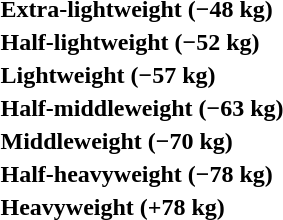<table>
<tr>
<th rowspan=2 style="text-align:left;">Extra-lightweight (−48 kg)</th>
<td rowspan=2></td>
<td rowspan=2></td>
<td></td>
</tr>
<tr>
<td></td>
</tr>
<tr>
<th rowspan=2 style="text-align:left;">Half-lightweight (−52 kg)</th>
<td rowspan=2></td>
<td rowspan=2></td>
<td></td>
</tr>
<tr>
<td></td>
</tr>
<tr>
<th rowspan=2 style="text-align:left;">Lightweight (−57 kg)</th>
<td rowspan=2></td>
<td rowspan=2></td>
<td></td>
</tr>
<tr>
<td></td>
</tr>
<tr>
<th rowspan=2 style="text-align:left;">Half-middleweight (−63 kg)</th>
<td rowspan=2></td>
<td rowspan=2></td>
<td></td>
</tr>
<tr>
<td></td>
</tr>
<tr>
<th rowspan=2 style="text-align:left;">Middleweight (−70 kg)</th>
<td rowspan=2></td>
<td rowspan=2></td>
<td></td>
</tr>
<tr>
<td></td>
</tr>
<tr>
<th rowspan=2 style="text-align:left;">Half-heavyweight (−78 kg)</th>
<td rowspan=2></td>
<td rowspan=2></td>
<td></td>
</tr>
<tr>
<td></td>
</tr>
<tr>
<th rowspan=2 style="text-align:left;">Heavyweight (+78 kg)</th>
<td rowspan=2></td>
<td rowspan=2></td>
<td></td>
</tr>
<tr>
<td></td>
</tr>
</table>
